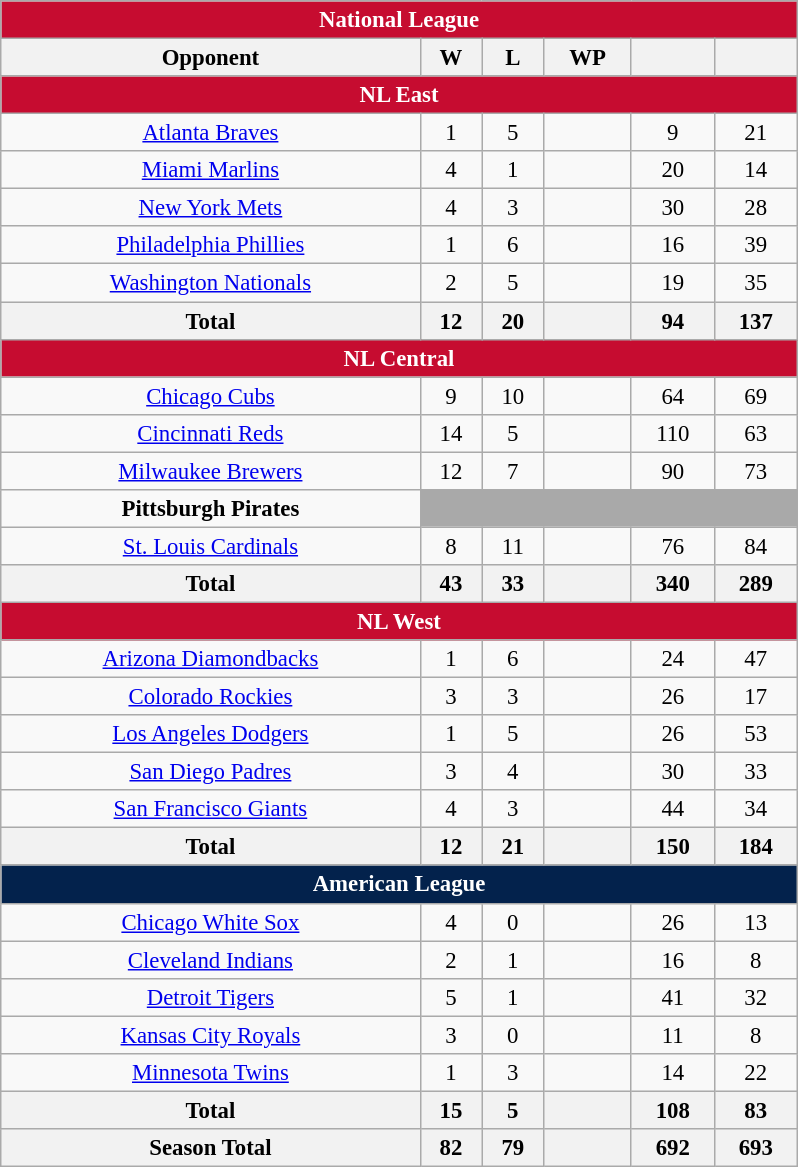<table class="wikitable" style="font-size:95%; text-align:center; width:35em;margin: 0.5em auto;">
<tr>
<th colspan="7" style="background:#c60c30; color:#ffffff;">National League</th>
</tr>
<tr>
<th>Opponent</th>
<th>W</th>
<th>L</th>
<th>WP</th>
<th></th>
<th></th>
</tr>
<tr>
<th colspan="7" style="background:#c60c30; color:#ffffff;">NL East</th>
</tr>
<tr>
<td><a href='#'>Atlanta Braves</a></td>
<td>1</td>
<td>5</td>
<td></td>
<td>9</td>
<td>21</td>
</tr>
<tr>
<td><a href='#'>Miami Marlins</a></td>
<td>4</td>
<td>1</td>
<td></td>
<td>20</td>
<td>14</td>
</tr>
<tr>
<td><a href='#'>New York Mets</a></td>
<td>4</td>
<td>3</td>
<td></td>
<td>30</td>
<td>28</td>
</tr>
<tr>
<td><a href='#'>Philadelphia Phillies</a></td>
<td>1</td>
<td>6</td>
<td></td>
<td>16</td>
<td>39</td>
</tr>
<tr>
<td><a href='#'>Washington Nationals</a></td>
<td>2</td>
<td>5</td>
<td></td>
<td>19</td>
<td>35</td>
</tr>
<tr>
<th>Total</th>
<th>12</th>
<th>20</th>
<th></th>
<th>94</th>
<th>137</th>
</tr>
<tr>
<th colspan="7" style="background:#c60c30; color:#ffffff;">NL Central</th>
</tr>
<tr>
<td><a href='#'>Chicago Cubs</a></td>
<td>9</td>
<td>10</td>
<td></td>
<td>64</td>
<td>69</td>
</tr>
<tr>
<td><a href='#'>Cincinnati Reds</a></td>
<td>14</td>
<td>5</td>
<td></td>
<td>110</td>
<td>63</td>
</tr>
<tr>
<td><a href='#'>Milwaukee Brewers</a></td>
<td>12</td>
<td>7</td>
<td></td>
<td>90</td>
<td>73</td>
</tr>
<tr>
<td><strong>Pittsburgh Pirates</strong></td>
<td colspan=5 style="background:darkgray;"></td>
</tr>
<tr>
<td><a href='#'>St. Louis Cardinals</a></td>
<td>8</td>
<td>11</td>
<td></td>
<td>76</td>
<td>84</td>
</tr>
<tr>
<th>Total</th>
<th>43</th>
<th>33</th>
<th></th>
<th>340</th>
<th>289</th>
</tr>
<tr>
<th colspan="7" style="background:#c60c30; color:#ffffff;">NL West</th>
</tr>
<tr>
<td><a href='#'>Arizona Diamondbacks</a></td>
<td>1</td>
<td>6</td>
<td></td>
<td>24</td>
<td>47</td>
</tr>
<tr>
<td><a href='#'>Colorado Rockies</a></td>
<td>3</td>
<td>3</td>
<td></td>
<td>26</td>
<td>17</td>
</tr>
<tr>
<td><a href='#'>Los Angeles Dodgers</a></td>
<td>1</td>
<td>5</td>
<td></td>
<td>26</td>
<td>53</td>
</tr>
<tr>
<td><a href='#'>San Diego Padres</a></td>
<td>3</td>
<td>4</td>
<td></td>
<td>30</td>
<td>33</td>
</tr>
<tr>
<td><a href='#'>San Francisco Giants</a></td>
<td>4</td>
<td>3</td>
<td></td>
<td>44</td>
<td>34</td>
</tr>
<tr>
<th>Total</th>
<th>12</th>
<th>21</th>
<th></th>
<th>150</th>
<th>184</th>
</tr>
<tr>
<th colspan="7" style="background:#03224c; color:#ffffff;">American League</th>
</tr>
<tr>
<td><a href='#'>Chicago White Sox</a></td>
<td>4</td>
<td>0</td>
<td></td>
<td>26</td>
<td>13</td>
</tr>
<tr>
<td><a href='#'>Cleveland Indians</a></td>
<td>2</td>
<td>1</td>
<td></td>
<td>16</td>
<td>8</td>
</tr>
<tr>
<td><a href='#'>Detroit Tigers</a></td>
<td>5</td>
<td>1</td>
<td></td>
<td>41</td>
<td>32</td>
</tr>
<tr>
<td><a href='#'>Kansas City Royals</a></td>
<td>3</td>
<td>0</td>
<td></td>
<td>11</td>
<td>8</td>
</tr>
<tr>
<td><a href='#'>Minnesota Twins</a></td>
<td>1</td>
<td>3</td>
<td></td>
<td>14</td>
<td>22</td>
</tr>
<tr>
<th>Total</th>
<th>15</th>
<th>5</th>
<th></th>
<th>108</th>
<th>83</th>
</tr>
<tr>
<th>Season Total</th>
<th>82</th>
<th>79</th>
<th></th>
<th>692</th>
<th>693</th>
</tr>
</table>
